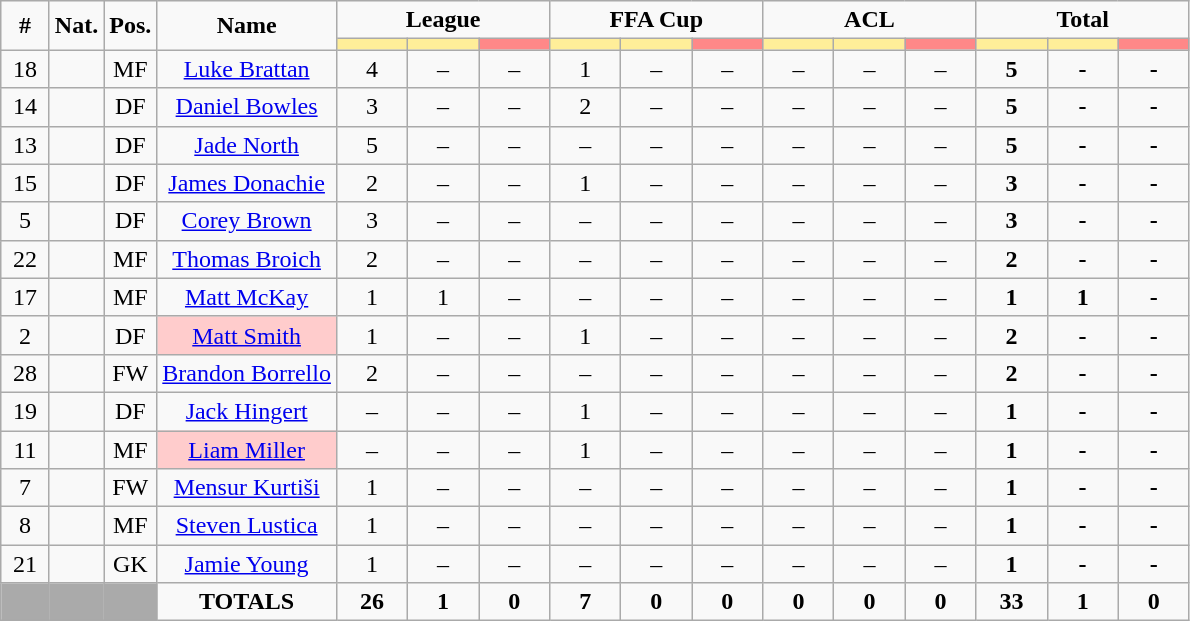<table class="wikitable" style="text-align:center;">
<tr style="text-align:center;">
<td rowspan=2 style="width:25px; "><strong>#</strong></td>
<td rowspan=2><strong>Nat.</strong></td>
<td rowspan=2><strong>Pos.</strong></td>
<td rowspan=2><strong>Name</strong></td>
<td colspan=3><strong>League</strong></td>
<td colspan=3><strong>FFA Cup</strong></td>
<td colspan=3><strong>ACL</strong></td>
<td colspan=3><strong>Total</strong></td>
</tr>
<tr>
<th style="width:40px; background:#fe9;"></th>
<th style="width:40px; background:#fe9;"></th>
<th style="width:40px; background:#ff8888;"></th>
<th style="width:40px; background:#fe9;"></th>
<th style="width:40px; background:#fe9;"></th>
<th style="width:40px; background:#ff8888;"></th>
<th style="width:40px; background:#fe9;"></th>
<th style="width:40px; background:#fe9;"></th>
<th style="width:40px; background:#ff8888;"></th>
<th style="width:40px; background:#fe9;"></th>
<th style="width:40px; background:#fe9;"></th>
<th style="width:40px; background:#ff8888;"></th>
</tr>
<tr>
<td>18</td>
<td></td>
<td>MF</td>
<td><a href='#'>Luke Brattan</a></td>
<td>4</td>
<td>–</td>
<td>–</td>
<td>1</td>
<td>–</td>
<td>–</td>
<td>–</td>
<td>–</td>
<td>–</td>
<td><strong>5</strong></td>
<td><strong>-</strong></td>
<td><strong>-</strong></td>
</tr>
<tr>
<td>14</td>
<td></td>
<td>DF</td>
<td><a href='#'>Daniel Bowles</a></td>
<td>3</td>
<td>–</td>
<td>–</td>
<td>2</td>
<td>–</td>
<td>–</td>
<td>–</td>
<td>–</td>
<td>–</td>
<td><strong>5</strong></td>
<td><strong>-</strong></td>
<td><strong>-</strong></td>
</tr>
<tr>
<td>13</td>
<td></td>
<td>DF</td>
<td><a href='#'>Jade North</a></td>
<td>5</td>
<td>–</td>
<td>–</td>
<td>–</td>
<td>–</td>
<td>–</td>
<td>–</td>
<td>–</td>
<td>–</td>
<td><strong>5</strong></td>
<td><strong>-</strong></td>
<td><strong>-</strong></td>
</tr>
<tr>
<td>15</td>
<td></td>
<td>DF</td>
<td><a href='#'>James Donachie</a></td>
<td>2</td>
<td>–</td>
<td>–</td>
<td>1</td>
<td>–</td>
<td>–</td>
<td>–</td>
<td>–</td>
<td>–</td>
<td><strong>3</strong></td>
<td><strong>-</strong></td>
<td><strong>-</strong></td>
</tr>
<tr>
<td>5</td>
<td></td>
<td>DF</td>
<td><a href='#'>Corey Brown</a></td>
<td>3</td>
<td>–</td>
<td>–</td>
<td>–</td>
<td>–</td>
<td>–</td>
<td>–</td>
<td>–</td>
<td>–</td>
<td><strong>3</strong></td>
<td><strong>-</strong></td>
<td><strong>-</strong></td>
</tr>
<tr>
<td>22</td>
<td></td>
<td>MF</td>
<td><a href='#'>Thomas Broich</a></td>
<td>2</td>
<td>–</td>
<td>–</td>
<td>–</td>
<td>–</td>
<td>–</td>
<td>–</td>
<td>–</td>
<td>–</td>
<td><strong>2</strong></td>
<td><strong>-</strong></td>
<td><strong>-</strong></td>
</tr>
<tr>
<td>17</td>
<td></td>
<td>MF</td>
<td><a href='#'>Matt McKay</a></td>
<td>1</td>
<td>1</td>
<td>–</td>
<td>–</td>
<td>–</td>
<td>–</td>
<td>–</td>
<td>–</td>
<td>–</td>
<td><strong>1</strong></td>
<td><strong>1</strong></td>
<td><strong>-</strong></td>
</tr>
<tr>
<td>2</td>
<td></td>
<td>DF</td>
<td style="background:#FFCCCC;"><a href='#'>Matt Smith</a></td>
<td>1</td>
<td>–</td>
<td>–</td>
<td>1</td>
<td>–</td>
<td>–</td>
<td>–</td>
<td>–</td>
<td>–</td>
<td><strong>2</strong></td>
<td><strong>-</strong></td>
<td><strong>-</strong></td>
</tr>
<tr>
<td>28</td>
<td></td>
<td>FW</td>
<td><a href='#'>Brandon Borrello</a></td>
<td>2</td>
<td>–</td>
<td>–</td>
<td>–</td>
<td>–</td>
<td>–</td>
<td>–</td>
<td>–</td>
<td>–</td>
<td><strong>2</strong></td>
<td><strong>-</strong></td>
<td><strong>-</strong></td>
</tr>
<tr>
<td>19</td>
<td></td>
<td>DF</td>
<td><a href='#'>Jack Hingert</a></td>
<td>–</td>
<td>–</td>
<td>–</td>
<td>1</td>
<td>–</td>
<td>–</td>
<td>–</td>
<td>–</td>
<td>–</td>
<td><strong>1</strong></td>
<td><strong>-</strong></td>
<td><strong>-</strong></td>
</tr>
<tr>
<td>11</td>
<td></td>
<td>MF</td>
<td style="background:#FFCCCC;"><a href='#'>Liam Miller</a></td>
<td>–</td>
<td>–</td>
<td>–</td>
<td>1</td>
<td>–</td>
<td>–</td>
<td>–</td>
<td>–</td>
<td>–</td>
<td><strong>1</strong></td>
<td><strong>-</strong></td>
<td><strong>-</strong></td>
</tr>
<tr>
<td>7</td>
<td></td>
<td>FW</td>
<td><a href='#'>Mensur Kurtiši</a></td>
<td>1</td>
<td>–</td>
<td>–</td>
<td>–</td>
<td>–</td>
<td>–</td>
<td>–</td>
<td>–</td>
<td>–</td>
<td><strong>1</strong></td>
<td><strong>-</strong></td>
<td><strong>-</strong></td>
</tr>
<tr>
<td>8</td>
<td></td>
<td>MF</td>
<td><a href='#'>Steven Lustica</a></td>
<td>1</td>
<td>–</td>
<td>–</td>
<td>–</td>
<td>–</td>
<td>–</td>
<td>–</td>
<td>–</td>
<td>–</td>
<td><strong>1</strong></td>
<td><strong>-</strong></td>
<td><strong>-</strong></td>
</tr>
<tr>
<td>21</td>
<td></td>
<td>GK</td>
<td><a href='#'>Jamie Young</a></td>
<td>1</td>
<td>–</td>
<td>–</td>
<td>–</td>
<td>–</td>
<td>–</td>
<td>–</td>
<td>–</td>
<td>–</td>
<td><strong>1</strong></td>
<td><strong>-</strong></td>
<td><strong>-</strong></td>
</tr>
<tr>
<th style="background:#aaaaaa;"></th>
<th style="background:#aaaaaa;"></th>
<th style="background:#aaaaaa;"></th>
<td><strong>TOTALS</strong></td>
<td><strong>26</strong></td>
<td><strong>1</strong></td>
<td><strong>0</strong></td>
<td><strong>7</strong></td>
<td><strong>0</strong></td>
<td><strong>0</strong></td>
<td><strong>0</strong></td>
<td><strong>0</strong></td>
<td><strong>0</strong></td>
<td><strong>33</strong></td>
<td><strong>1</strong></td>
<td><strong>0</strong></td>
</tr>
</table>
